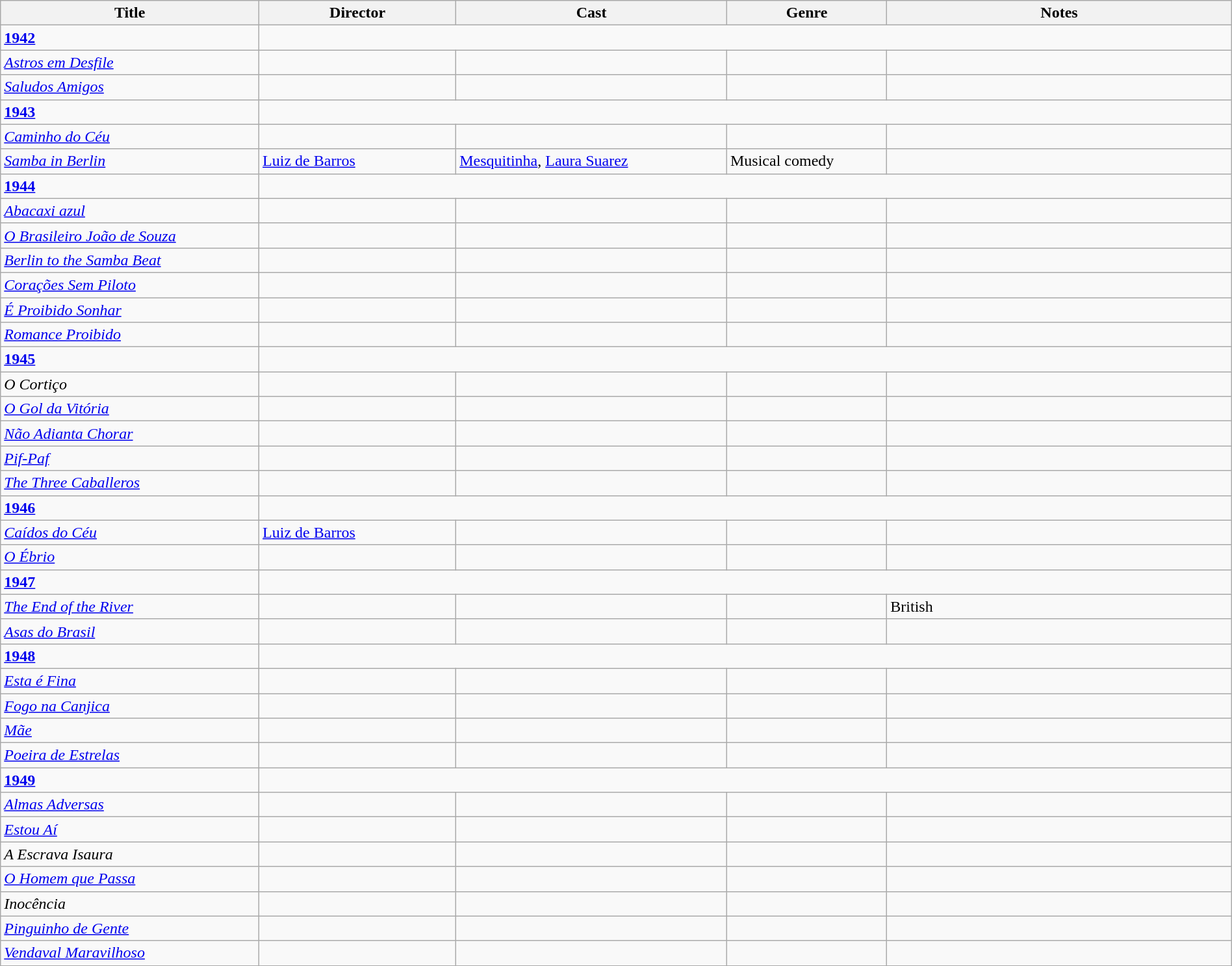<table class="wikitable" width= "100%">
<tr>
<th width=21%>Title</th>
<th width=16%>Director</th>
<th width=22%>Cast</th>
<th width=13%>Genre</th>
<th width=28%>Notes</th>
</tr>
<tr>
<td><strong><a href='#'>1942</a></strong></td>
</tr>
<tr>
<td><em><a href='#'>Astros em Desfile</a></em></td>
<td></td>
<td></td>
<td></td>
<td></td>
</tr>
<tr>
<td><em><a href='#'>Saludos Amigos</a></em></td>
<td></td>
<td></td>
<td></td>
<td></td>
</tr>
<tr>
<td><strong><a href='#'>1943</a></strong></td>
</tr>
<tr>
<td><em><a href='#'>Caminho do Céu</a></em></td>
<td></td>
<td></td>
<td></td>
<td></td>
</tr>
<tr>
<td><em><a href='#'>Samba in Berlin</a></em></td>
<td><a href='#'>Luiz de Barros</a></td>
<td><a href='#'>Mesquitinha</a>, <a href='#'>Laura Suarez</a></td>
<td>Musical comedy</td>
<td></td>
</tr>
<tr>
<td><strong><a href='#'>1944</a></strong></td>
</tr>
<tr>
<td><em><a href='#'>Abacaxi azul</a></em></td>
<td></td>
<td></td>
<td></td>
<td></td>
</tr>
<tr>
<td><em><a href='#'>O Brasileiro João de Souza</a></em></td>
<td></td>
<td></td>
<td></td>
<td></td>
</tr>
<tr>
<td><em><a href='#'>Berlin to the Samba Beat</a></em></td>
<td></td>
<td></td>
<td></td>
<td></td>
</tr>
<tr>
<td><em><a href='#'>Corações Sem Piloto</a></em></td>
<td></td>
<td></td>
<td></td>
<td></td>
</tr>
<tr>
<td><em><a href='#'>É Proibido Sonhar</a></em></td>
<td></td>
<td></td>
<td></td>
<td></td>
</tr>
<tr>
<td><em><a href='#'>Romance Proibido</a></em></td>
<td></td>
<td></td>
<td></td>
<td></td>
</tr>
<tr>
<td><strong><a href='#'>1945</a></strong></td>
</tr>
<tr>
<td><em>O Cortiço</em></td>
<td></td>
<td></td>
<td></td>
<td></td>
</tr>
<tr>
<td><em><a href='#'>O Gol da Vitória</a></em></td>
<td></td>
<td></td>
<td></td>
<td></td>
</tr>
<tr>
<td><em><a href='#'>Não Adianta Chorar</a></em></td>
<td></td>
<td></td>
<td></td>
<td></td>
</tr>
<tr>
<td><em><a href='#'>Pif-Paf</a></em></td>
<td></td>
<td></td>
<td></td>
<td></td>
</tr>
<tr>
<td><em><a href='#'>The Three Caballeros</a></em></td>
<td></td>
<td></td>
<td></td>
<td></td>
</tr>
<tr>
<td><strong><a href='#'>1946</a></strong></td>
</tr>
<tr>
<td><em><a href='#'>Caídos do Céu</a></em></td>
<td><a href='#'>Luiz de Barros</a></td>
<td></td>
<td></td>
<td></td>
</tr>
<tr>
<td><em><a href='#'>O Ébrio</a></em></td>
<td></td>
<td></td>
<td></td>
<td></td>
</tr>
<tr>
<td><strong><a href='#'>1947</a></strong></td>
</tr>
<tr>
<td><em><a href='#'>The End of the River</a></em></td>
<td></td>
<td></td>
<td></td>
<td>British</td>
</tr>
<tr>
<td><em><a href='#'>Asas do Brasil</a></em></td>
<td></td>
<td></td>
<td></td>
<td></td>
</tr>
<tr>
<td><strong><a href='#'>1948</a></strong></td>
</tr>
<tr>
<td><em><a href='#'>Esta é Fina</a></em></td>
<td></td>
<td></td>
<td></td>
<td></td>
</tr>
<tr>
<td><em><a href='#'>Fogo na Canjica</a></em></td>
<td></td>
<td></td>
<td></td>
<td></td>
</tr>
<tr>
<td><em><a href='#'>Mãe</a></em></td>
<td></td>
<td></td>
<td></td>
<td></td>
</tr>
<tr>
<td><em><a href='#'>Poeira de Estrelas</a></em></td>
<td></td>
<td></td>
<td></td>
<td></td>
</tr>
<tr>
<td><strong><a href='#'>1949</a></strong></td>
</tr>
<tr>
<td><em><a href='#'>Almas Adversas</a></em></td>
<td></td>
<td></td>
<td></td>
<td></td>
</tr>
<tr>
<td><em><a href='#'>Estou Aí</a></em></td>
<td></td>
<td></td>
<td></td>
<td></td>
</tr>
<tr>
<td><em>A Escrava Isaura</em></td>
<td></td>
<td></td>
<td></td>
<td></td>
</tr>
<tr>
<td><em><a href='#'>O Homem que Passa</a></em></td>
<td></td>
<td></td>
<td></td>
<td></td>
</tr>
<tr>
<td><em>Inocência</em></td>
<td></td>
<td></td>
<td></td>
<td></td>
</tr>
<tr>
<td><em><a href='#'>Pinguinho de Gente</a></em></td>
<td></td>
<td></td>
<td></td>
<td></td>
</tr>
<tr>
<td><em><a href='#'>Vendaval Maravilhoso</a></em></td>
<td></td>
<td></td>
<td></td>
<td></td>
</tr>
<tr>
</tr>
</table>
